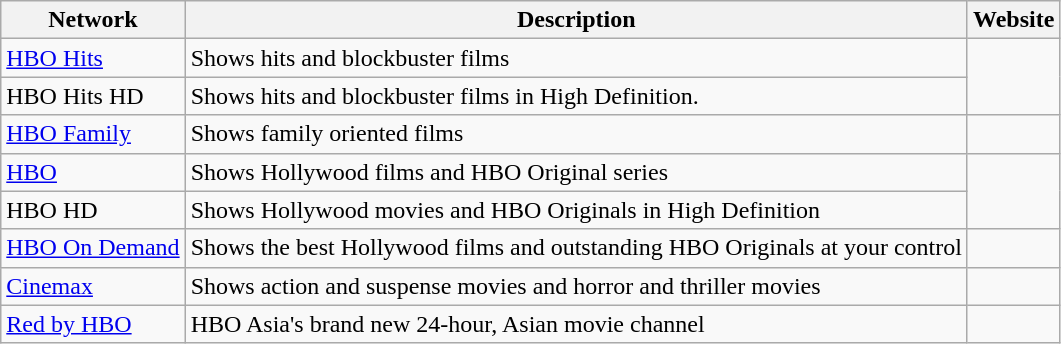<table class="wikitable">
<tr>
<th bgcolor="gray">Network</th>
<th bgcolor="gray">Description</th>
<th bgcolor="gray">Website</th>
</tr>
<tr>
<td><a href='#'>HBO Hits</a></td>
<td>Shows hits and blockbuster films</td>
<td rowspan="2"> </td>
</tr>
<tr>
<td>HBO Hits HD</td>
<td>Shows hits and blockbuster films in High Definition.</td>
</tr>
<tr>
<td><a href='#'>HBO Family</a></td>
<td>Shows family oriented films</td>
<td> </td>
</tr>
<tr>
<td><a href='#'>HBO</a></td>
<td>Shows Hollywood films and HBO Original series</td>
<td rowspan="2"> </td>
</tr>
<tr>
<td>HBO HD</td>
<td>Shows Hollywood movies and HBO Originals in High Definition</td>
</tr>
<tr>
<td><a href='#'>HBO On Demand</a></td>
<td>Shows the best Hollywood films and outstanding HBO Originals at your control</td>
<td> </td>
</tr>
<tr>
<td><a href='#'>Cinemax</a></td>
<td>Shows action and suspense movies and horror and thriller movies</td>
<td> </td>
</tr>
<tr>
<td><a href='#'>Red by HBO</a></td>
<td>HBO Asia's brand new 24-hour, Asian movie channel</td>
<td></td>
</tr>
</table>
